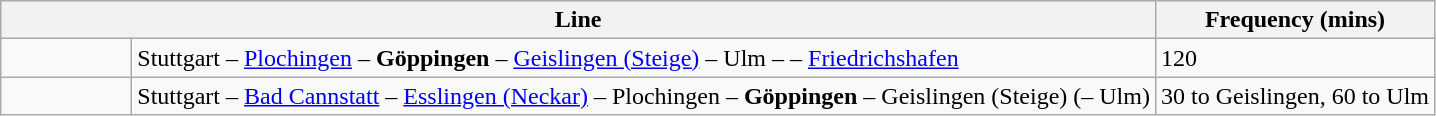<table class="wikitable">
<tr>
<th colspan="2">Line</th>
<th>Frequency (mins)</th>
</tr>
<tr>
<td align="center" style="width:5em"></td>
<td>Stuttgart – <a href='#'>Plochingen</a> – <strong>Göppingen</strong> – <a href='#'>Geislingen (Steige)</a> – Ulm –  – <a href='#'>Friedrichshafen</a></td>
<td>120</td>
</tr>
<tr>
<td align="center" style="width:5em"></td>
<td>Stuttgart – <a href='#'>Bad Cannstatt</a> – <a href='#'>Esslingen (Neckar)</a> – Plochingen – <strong>Göppingen</strong> – Geislingen (Steige) (– Ulm)</td>
<td>30 to Geislingen, 60 to Ulm</td>
</tr>
</table>
